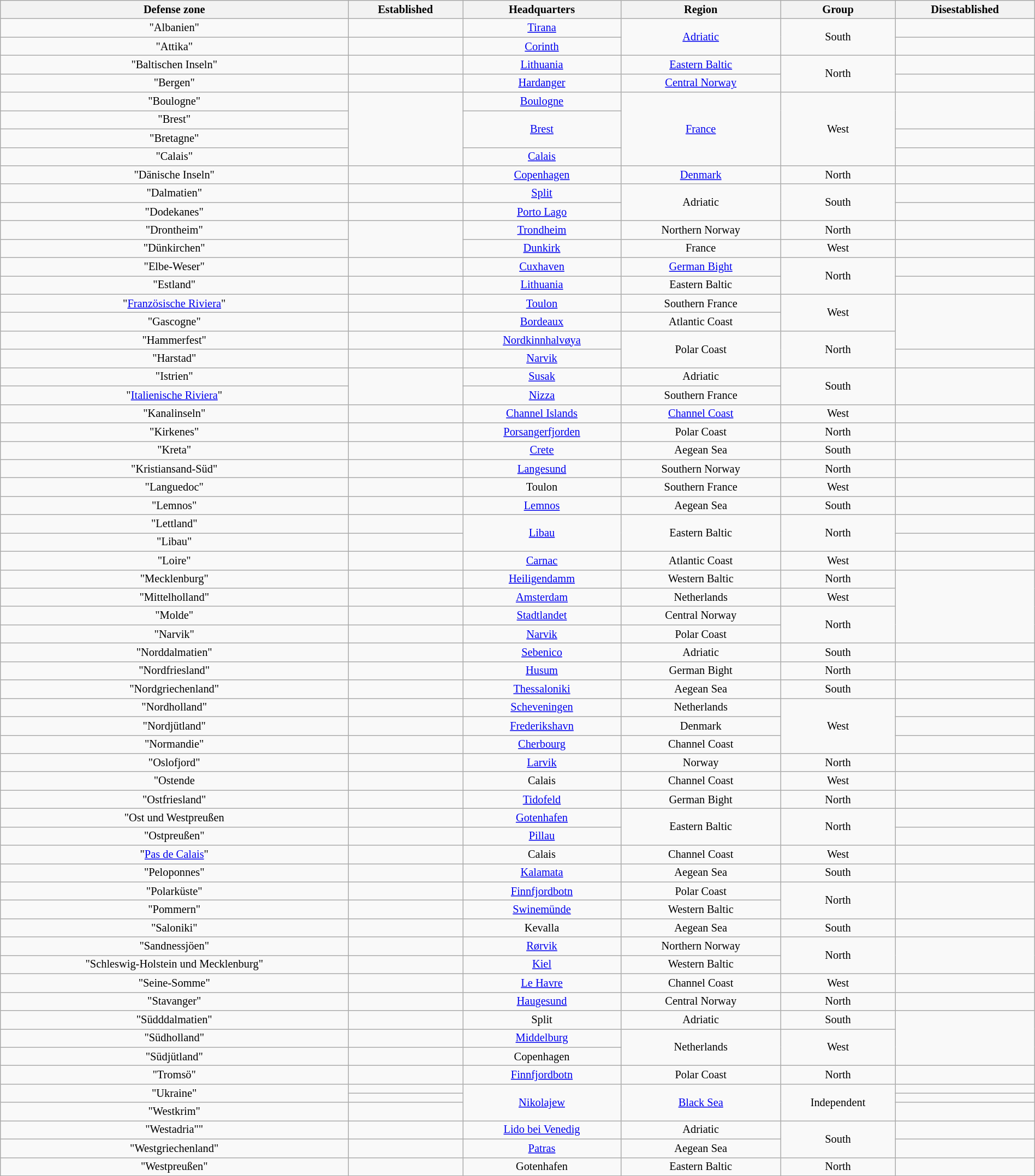<table class="wikitable sortable" style="text-align:center; width:100%; font-size:85%;" cellspacing="1">
<tr>
<th>Defense zone</th>
<th>Established</th>
<th>Headquarters</th>
<th>Region</th>
<th>Group</th>
<th>Disestablished</th>
</tr>
<tr>
<td>"Albanien"</td>
<td></td>
<td><a href='#'>Tirana</a></td>
<td rowspan=2><a href='#'>Adriatic</a></td>
<td rowspan=2>South</td>
<td></td>
</tr>
<tr>
<td>"Attika"</td>
<td></td>
<td><a href='#'>Corinth</a></td>
<td></td>
</tr>
<tr>
<td>"Baltischen Inseln"</td>
<td></td>
<td><a href='#'>Lithuania</a></td>
<td><a href='#'>Eastern Baltic</a></td>
<td rowspan=2>North</td>
<td></td>
</tr>
<tr>
<td>"Bergen"</td>
<td></td>
<td><a href='#'>Hardanger</a></td>
<td><a href='#'>Central Norway</a></td>
<td></td>
</tr>
<tr>
<td>"Boulogne"</td>
<td rowspan=4></td>
<td><a href='#'>Boulogne</a></td>
<td rowspan=4><a href='#'>France</a></td>
<td rowspan=4>West</td>
<td rowspan=2></td>
</tr>
<tr>
<td>"Brest"</td>
<td rowspan=2><a href='#'>Brest</a></td>
</tr>
<tr>
<td>"Bretagne"</td>
<td></td>
</tr>
<tr>
<td>"Calais"</td>
<td><a href='#'>Calais</a></td>
<td></td>
</tr>
<tr>
<td>"Dänische Inseln"</td>
<td></td>
<td><a href='#'>Copenhagen</a></td>
<td><a href='#'>Denmark</a></td>
<td>North</td>
<td></td>
</tr>
<tr>
<td>"Dalmatien"</td>
<td></td>
<td><a href='#'>Split</a></td>
<td rowspan=2>Adriatic</td>
<td rowspan=2>South</td>
<td></td>
</tr>
<tr>
<td>"Dodekanes"</td>
<td></td>
<td><a href='#'>Porto Lago</a></td>
<td></td>
</tr>
<tr>
<td>"Drontheim"</td>
<td rowspan=2></td>
<td><a href='#'>Trondheim</a></td>
<td>Northern Norway</td>
<td>North</td>
<td></td>
</tr>
<tr>
<td>"Dünkirchen"</td>
<td><a href='#'>Dunkirk</a></td>
<td>France</td>
<td>West</td>
<td></td>
</tr>
<tr>
<td>"Elbe-Weser"</td>
<td></td>
<td><a href='#'>Cuxhaven</a></td>
<td><a href='#'>German Bight</a></td>
<td rowspan=2>North</td>
<td></td>
</tr>
<tr>
<td>"Estland"</td>
<td></td>
<td><a href='#'>Lithuania</a></td>
<td>Eastern Baltic</td>
<td></td>
</tr>
<tr>
<td>"<a href='#'>Französische Riviera</a>"</td>
<td></td>
<td><a href='#'>Toulon</a></td>
<td>Southern France</td>
<td rowspan=2>West</td>
<td rowspan=3></td>
</tr>
<tr>
<td>"Gascogne"</td>
<td></td>
<td><a href='#'>Bordeaux</a></td>
<td>Atlantic Coast</td>
</tr>
<tr>
<td>"Hammerfest"</td>
<td></td>
<td><a href='#'>Nordkinnhalvøya</a></td>
<td rowspan=2>Polar Coast</td>
<td rowspan=2>North</td>
</tr>
<tr>
<td>"Harstad"</td>
<td></td>
<td><a href='#'>Narvik</a></td>
<td></td>
</tr>
<tr>
<td>"Istrien"</td>
<td rowspan=2></td>
<td><a href='#'>Susak</a></td>
<td>Adriatic</td>
<td rowspan=2>South</td>
<td rowspan=2></td>
</tr>
<tr>
<td>"<a href='#'>Italienische Riviera</a>"</td>
<td><a href='#'>Nizza</a></td>
<td>Southern France</td>
</tr>
<tr>
<td>"Kanalinseln"</td>
<td></td>
<td><a href='#'>Channel Islands</a></td>
<td><a href='#'>Channel Coast</a></td>
<td>West</td>
<td></td>
</tr>
<tr>
<td>"Kirkenes"</td>
<td></td>
<td><a href='#'>Porsangerfjorden</a></td>
<td>Polar Coast</td>
<td>North</td>
<td></td>
</tr>
<tr>
<td>"Kreta"</td>
<td></td>
<td><a href='#'>Crete</a></td>
<td>Aegean Sea</td>
<td>South</td>
<td></td>
</tr>
<tr>
<td>"Kristiansand-Süd"</td>
<td></td>
<td><a href='#'>Langesund</a></td>
<td>Southern Norway</td>
<td>North</td>
<td></td>
</tr>
<tr>
<td>"Languedoc"</td>
<td></td>
<td>Toulon</td>
<td>Southern France</td>
<td>West</td>
<td></td>
</tr>
<tr>
<td>"Lemnos"</td>
<td></td>
<td><a href='#'>Lemnos</a></td>
<td>Aegean Sea</td>
<td>South</td>
<td></td>
</tr>
<tr>
<td>"Lettland"</td>
<td></td>
<td rowspan=2><a href='#'>Libau</a></td>
<td rowspan=2>Eastern Baltic</td>
<td rowspan=2>North</td>
<td></td>
</tr>
<tr>
<td>"Libau"</td>
<td></td>
<td></td>
</tr>
<tr>
<td>"Loire"</td>
<td></td>
<td><a href='#'>Carnac</a></td>
<td>Atlantic Coast</td>
<td>West</td>
<td></td>
</tr>
<tr>
<td>"Mecklenburg"</td>
<td></td>
<td><a href='#'>Heiligendamm</a></td>
<td>Western Baltic</td>
<td>North</td>
<td rowspan=4></td>
</tr>
<tr>
<td>"Mittelholland"</td>
<td></td>
<td><a href='#'>Amsterdam</a></td>
<td>Netherlands</td>
<td>West</td>
</tr>
<tr>
<td>"Molde"</td>
<td></td>
<td><a href='#'>Stadtlandet</a></td>
<td>Central Norway</td>
<td rowspan=2>North</td>
</tr>
<tr>
<td>"Narvik"</td>
<td></td>
<td><a href='#'>Narvik</a></td>
<td>Polar Coast</td>
</tr>
<tr>
<td>"Norddalmatien"</td>
<td></td>
<td><a href='#'>Sebenico</a></td>
<td>Adriatic</td>
<td>South</td>
<td></td>
</tr>
<tr>
<td>"Nordfriesland"</td>
<td></td>
<td><a href='#'>Husum</a></td>
<td>German Bight</td>
<td>North</td>
<td></td>
</tr>
<tr>
<td>"Nordgriechenland"</td>
<td></td>
<td><a href='#'>Thessaloniki</a></td>
<td>Aegean Sea</td>
<td>South</td>
<td></td>
</tr>
<tr>
<td>"Nordholland"</td>
<td></td>
<td><a href='#'>Scheveningen</a></td>
<td>Netherlands</td>
<td rowspan=3>West</td>
<td></td>
</tr>
<tr>
<td>"Nordjütland"</td>
<td></td>
<td><a href='#'>Frederikshavn</a></td>
<td>Denmark</td>
<td></td>
</tr>
<tr>
<td>"Normandie"</td>
<td></td>
<td><a href='#'>Cherbourg</a></td>
<td>Channel Coast</td>
<td></td>
</tr>
<tr>
<td>"Oslofjord"</td>
<td></td>
<td><a href='#'>Larvik</a></td>
<td>Norway</td>
<td>North</td>
<td></td>
</tr>
<tr>
<td>"Ostende</td>
<td></td>
<td>Calais</td>
<td>Channel Coast</td>
<td>West</td>
<td></td>
</tr>
<tr>
<td>"Ostfriesland"</td>
<td></td>
<td><a href='#'>Tidofeld</a></td>
<td>German Bight</td>
<td>North</td>
<td></td>
</tr>
<tr>
<td>"Ost und Westpreußen</td>
<td></td>
<td><a href='#'>Gotenhafen</a></td>
<td rowspan=2>Eastern Baltic</td>
<td rowspan=2>North</td>
<td></td>
</tr>
<tr>
<td>"Ostpreußen"</td>
<td></td>
<td><a href='#'>Pillau</a></td>
<td></td>
</tr>
<tr>
<td>"<a href='#'>Pas de Calais</a>"</td>
<td></td>
<td>Calais</td>
<td>Channel Coast</td>
<td>West</td>
<td></td>
</tr>
<tr>
<td>"Peloponnes"</td>
<td></td>
<td><a href='#'>Kalamata</a></td>
<td>Aegean Sea</td>
<td>South</td>
<td></td>
</tr>
<tr>
<td>"Polarküste"</td>
<td></td>
<td><a href='#'>Finnfjordbotn</a></td>
<td>Polar Coast</td>
<td rowspan=2>North</td>
<td rowspan=2></td>
</tr>
<tr>
<td>"Pommern"</td>
<td></td>
<td><a href='#'>Swinemünde</a></td>
<td>Western Baltic</td>
</tr>
<tr>
<td>"Saloniki"</td>
<td></td>
<td>Kevalla</td>
<td>Aegean Sea</td>
<td>South</td>
<td></td>
</tr>
<tr>
<td>"Sandnessjöen"</td>
<td></td>
<td><a href='#'>Rørvik</a></td>
<td>Northern Norway</td>
<td rowspan=2>North</td>
<td rowspan=2></td>
</tr>
<tr>
<td>"Schleswig-Holstein und Mecklenburg"</td>
<td></td>
<td><a href='#'>Kiel</a></td>
<td>Western Baltic</td>
</tr>
<tr>
<td>"Seine-Somme"</td>
<td></td>
<td><a href='#'>Le Havre</a></td>
<td>Channel Coast</td>
<td>West</td>
<td></td>
</tr>
<tr>
<td>"Stavanger"</td>
<td></td>
<td><a href='#'>Haugesund</a></td>
<td>Central Norway</td>
<td>North</td>
<td></td>
</tr>
<tr>
<td>"Südddalmatien"</td>
<td></td>
<td>Split</td>
<td>Adriatic</td>
<td>South</td>
<td rowspan=3></td>
</tr>
<tr>
<td>"Südholland"</td>
<td></td>
<td><a href='#'>Middelburg</a></td>
<td rowspan=2>Netherlands</td>
<td rowspan=2>West</td>
</tr>
<tr>
<td>"Südjütland"</td>
<td></td>
<td>Copenhagen</td>
</tr>
<tr>
<td>"Tromsö"</td>
<td></td>
<td><a href='#'>Finnfjordbotn</a></td>
<td>Polar Coast</td>
<td>North</td>
<td></td>
</tr>
<tr>
<td rowspan=2>"Ukraine"</td>
<td></td>
<td rowspan=3><a href='#'>Nikolajew</a></td>
<td rowspan=3><a href='#'>Black Sea</a></td>
<td rowspan=3>Independent</td>
<td></td>
</tr>
<tr>
<td></td>
<td></td>
</tr>
<tr>
<td>"Westkrim"</td>
<td></td>
<td></td>
</tr>
<tr>
<td>"Westadria""</td>
<td></td>
<td><a href='#'>Lido bei Venedig</a></td>
<td>Adriatic</td>
<td rowspan=2>South</td>
<td></td>
</tr>
<tr>
<td>"Westgriechenland"</td>
<td></td>
<td><a href='#'>Patras</a></td>
<td>Aegean Sea</td>
<td></td>
</tr>
<tr>
<td>"Westpreußen"</td>
<td></td>
<td>Gotenhafen</td>
<td>Eastern Baltic</td>
<td>North</td>
<td></td>
</tr>
<tr>
</tr>
</table>
